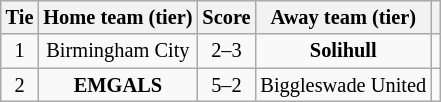<table class="wikitable" style="text-align:center; font-size:85%">
<tr>
<th>Tie</th>
<th>Home team (tier)</th>
<th>Score</th>
<th>Away team (tier)</th>
<th></th>
</tr>
<tr>
<td align="center">1</td>
<td>Birmingham City</td>
<td align="center">2–3</td>
<td><strong>Solihull</strong></td>
<td></td>
</tr>
<tr>
<td align="center">2</td>
<td><strong>EMGALS</strong></td>
<td align="center">5–2</td>
<td>Biggleswade United</td>
<td></td>
</tr>
</table>
